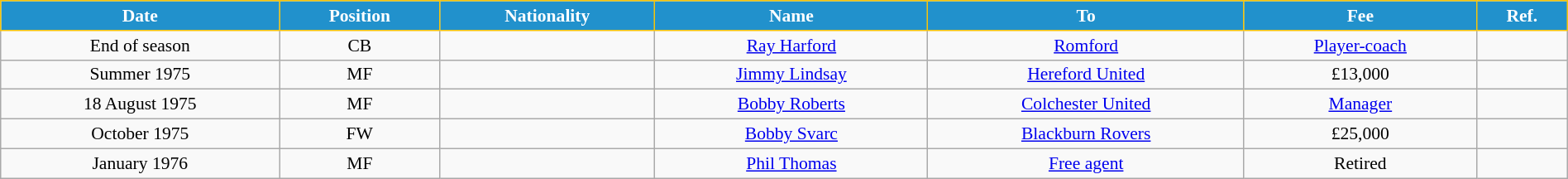<table class="wikitable" style="text-align:center; font-size:90%; width:100%;">
<tr>
<th style="background:#2191CC; color:white; border:1px solid #F7C408; text-align:center;">Date</th>
<th style="background:#2191CC; color:white; border:1px solid #F7C408; text-align:center;">Position</th>
<th style="background:#2191CC; color:white; border:1px solid #F7C408; text-align:center;">Nationality</th>
<th style="background:#2191CC; color:white; border:1px solid #F7C408; text-align:center;">Name</th>
<th style="background:#2191CC; color:white; border:1px solid #F7C408; text-align:center;">To</th>
<th style="background:#2191CC; color:white; border:1px solid #F7C408; text-align:center;">Fee</th>
<th style="background:#2191CC; color:white; border:1px solid #F7C408; text-align:center;">Ref.</th>
</tr>
<tr>
<td>End of season</td>
<td>CB</td>
<td></td>
<td><a href='#'>Ray Harford</a></td>
<td> <a href='#'>Romford</a></td>
<td><a href='#'>Player-coach</a></td>
<td></td>
</tr>
<tr>
<td>Summer 1975</td>
<td>MF</td>
<td></td>
<td><a href='#'>Jimmy Lindsay</a></td>
<td> <a href='#'>Hereford United</a></td>
<td>£13,000</td>
<td></td>
</tr>
<tr>
<td>18 August 1975</td>
<td>MF</td>
<td></td>
<td><a href='#'>Bobby Roberts</a></td>
<td> <a href='#'>Colchester United</a></td>
<td><a href='#'>Manager</a></td>
<td></td>
</tr>
<tr>
<td>October 1975</td>
<td>FW</td>
<td></td>
<td><a href='#'>Bobby Svarc</a></td>
<td> <a href='#'>Blackburn Rovers</a></td>
<td>£25,000</td>
<td></td>
</tr>
<tr>
<td>January 1976</td>
<td>MF</td>
<td></td>
<td><a href='#'>Phil Thomas</a></td>
<td><a href='#'>Free agent</a></td>
<td>Retired</td>
<td></td>
</tr>
</table>
